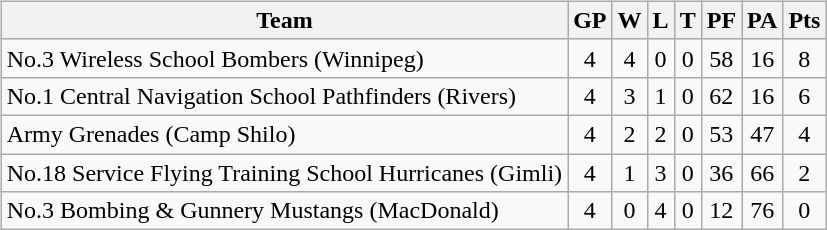<table cellspacing="10">
<tr>
<td valign="top"><br><table class="wikitable">
<tr>
<th>Team</th>
<th>GP</th>
<th>W</th>
<th>L</th>
<th>T</th>
<th>PF</th>
<th>PA</th>
<th>Pts</th>
</tr>
<tr align="center">
<td align="left">No.3 Wireless School Bombers (Winnipeg)</td>
<td>4</td>
<td>4</td>
<td>0</td>
<td>0</td>
<td>58</td>
<td>16</td>
<td>8</td>
</tr>
<tr align="center">
<td align="left">No.1 Central Navigation School Pathfinders (Rivers)</td>
<td>4</td>
<td>3</td>
<td>1</td>
<td>0</td>
<td>62</td>
<td>16</td>
<td>6</td>
</tr>
<tr align="center">
<td align="left">Army Grenades (Camp Shilo)</td>
<td>4</td>
<td>2</td>
<td>2</td>
<td>0</td>
<td>53</td>
<td>47</td>
<td>4</td>
</tr>
<tr align="center">
<td align="left">No.18 Service Flying Training School Hurricanes (Gimli)</td>
<td>4</td>
<td>1</td>
<td>3</td>
<td>0</td>
<td>36</td>
<td>66</td>
<td>2</td>
</tr>
<tr align="center">
<td align="left">No.3 Bombing & Gunnery Mustangs (MacDonald)</td>
<td>4</td>
<td>0</td>
<td>4</td>
<td>0</td>
<td>12</td>
<td>76</td>
<td>0</td>
</tr>
</table>
</td>
</tr>
</table>
